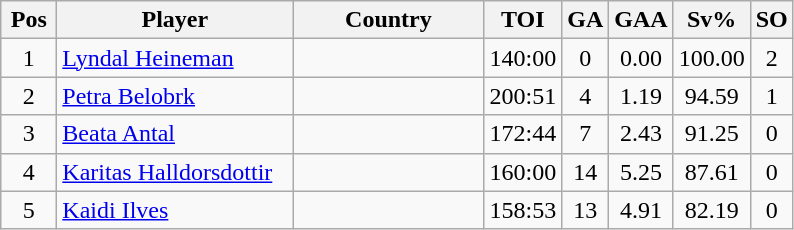<table class="wikitable sortable" style="text-align: center;">
<tr>
<th width=30>Pos</th>
<th width=150>Player</th>
<th width=120>Country</th>
<th width=20>TOI</th>
<th width=20>GA</th>
<th width=20>GAA</th>
<th width=20>Sv%</th>
<th width=20>SO</th>
</tr>
<tr>
<td>1</td>
<td align=left><a href='#'>Lyndal Heineman</a></td>
<td align=left></td>
<td>140:00</td>
<td>0</td>
<td>0.00</td>
<td>100.00</td>
<td>2</td>
</tr>
<tr>
<td>2</td>
<td align=left><a href='#'>Petra Belobrk</a></td>
<td align=left></td>
<td>200:51</td>
<td>4</td>
<td>1.19</td>
<td>94.59</td>
<td>1</td>
</tr>
<tr>
<td>3</td>
<td align=left><a href='#'>Beata Antal</a></td>
<td align=left></td>
<td>172:44</td>
<td>7</td>
<td>2.43</td>
<td>91.25</td>
<td>0</td>
</tr>
<tr>
<td>4</td>
<td align=left><a href='#'>Karitas Halldorsdottir</a></td>
<td align=left></td>
<td>160:00</td>
<td>14</td>
<td>5.25</td>
<td>87.61</td>
<td>0</td>
</tr>
<tr>
<td>5</td>
<td align=left><a href='#'>Kaidi Ilves</a></td>
<td align=left></td>
<td>158:53</td>
<td>13</td>
<td>4.91</td>
<td>82.19</td>
<td>0</td>
</tr>
</table>
